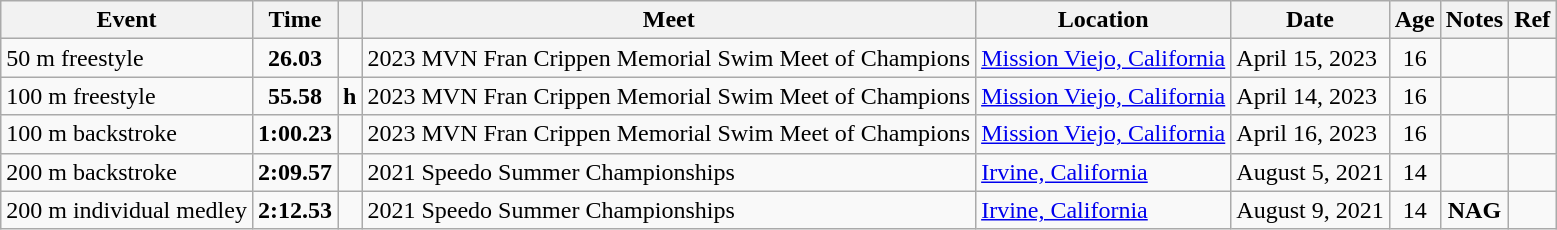<table class="wikitable">
<tr>
<th>Event</th>
<th>Time</th>
<th></th>
<th>Meet</th>
<th>Location</th>
<th>Date</th>
<th>Age</th>
<th>Notes</th>
<th>Ref</th>
</tr>
<tr>
<td>50 m freestyle</td>
<td style="text-align:center;"><strong>26.03</strong></td>
<td></td>
<td>2023 MVN Fran Crippen Memorial Swim Meet of Champions</td>
<td><a href='#'>Mission Viejo, California</a></td>
<td>April 15, 2023</td>
<td style="text-align:center;">16</td>
<td style="text-align:center;"></td>
<td style="text-align:center;"></td>
</tr>
<tr>
<td>100 m freestyle</td>
<td style="text-align:center;"><strong>55.58</strong></td>
<td><strong>h</strong></td>
<td>2023 MVN Fran Crippen Memorial Swim Meet of Champions</td>
<td><a href='#'>Mission Viejo, California</a></td>
<td>April 14, 2023</td>
<td style="text-align:center;">16</td>
<td style="text-align:center;"></td>
<td style="text-align:center;"></td>
</tr>
<tr>
<td>100 m backstroke</td>
<td style="text-align:center;"><strong>1:00.23</strong></td>
<td></td>
<td>2023 MVN Fran Crippen Memorial Swim Meet of Champions</td>
<td><a href='#'>Mission Viejo, California</a></td>
<td>April 16, 2023</td>
<td style="text-align:center;">16</td>
<td style="text-align:center;"></td>
<td style="text-align:center;"></td>
</tr>
<tr>
<td>200 m backstroke</td>
<td style="text-align:center;"><strong>2:09.57</strong></td>
<td></td>
<td>2021 Speedo Summer Championships</td>
<td><a href='#'>Irvine, California</a></td>
<td>August 5, 2021</td>
<td style="text-align:center;">14</td>
<td style="text-align:center;"></td>
<td style="text-align:center;"></td>
</tr>
<tr>
<td>200 m individual medley</td>
<td style="text-align:center;"><strong>2:12.53</strong></td>
<td></td>
<td>2021 Speedo Summer Championships</td>
<td><a href='#'>Irvine, California</a></td>
<td>August 9, 2021</td>
<td style="text-align:center;">14</td>
<td style="text-align:center;"><strong>NAG</strong></td>
<td style="text-align:center;"></td>
</tr>
</table>
